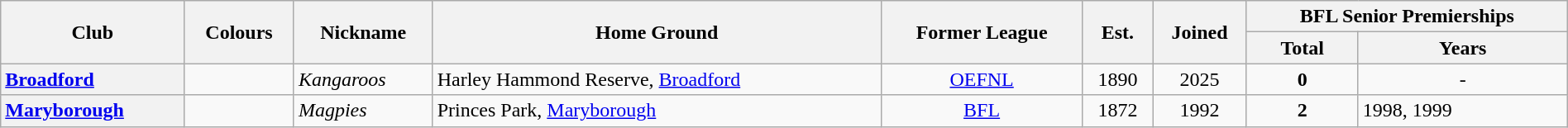<table class="wikitable sortable" style="text-align:center; width:100%">
<tr>
<th rowspan="2">Club</th>
<th rowspan="2">Colours</th>
<th rowspan="2">Nickname</th>
<th rowspan="2">Home Ground</th>
<th rowspan="2">Former League</th>
<th rowspan="2">Est.</th>
<th rowspan="2">Joined</th>
<th colspan="2">BFL Senior Premierships</th>
</tr>
<tr>
<th>Total</th>
<th>Years</th>
</tr>
<tr>
<th style="text-align:left"><a href='#'>Broadford</a></th>
<td></td>
<td align="left"><em>Kangaroos</em></td>
<td align="left">Harley Hammond Reserve, <a href='#'>Broadford</a></td>
<td><a href='#'>OEFNL</a></td>
<td>1890</td>
<td>2025</td>
<td><strong>0</strong></td>
<td>-</td>
</tr>
<tr>
<th style="text-align:left"><a href='#'>Maryborough</a></th>
<td></td>
<td align="left"><em>Magpies</em></td>
<td align="left">Princes Park, <a href='#'>Maryborough</a></td>
<td align="center"><a href='#'>BFL</a></td>
<td>1872</td>
<td>1992</td>
<td align="center"><strong>2</strong></td>
<td align="left">1998, 1999</td>
</tr>
</table>
